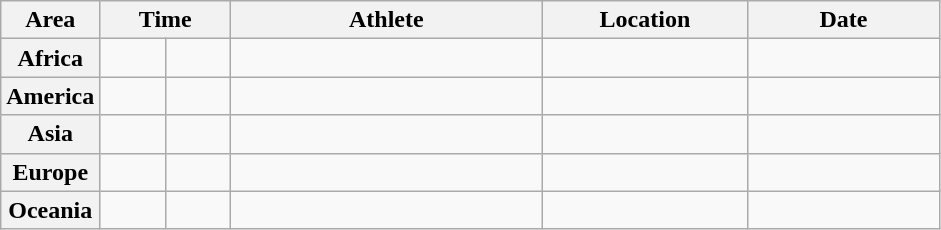<table class="wikitable">
<tr>
<th width="45">Area</th>
<th width="80" colspan="2">Time</th>
<th width="200">Athlete</th>
<th width="130">Location</th>
<th width="120">Date</th>
</tr>
<tr>
<th>Africa</th>
<td align="center"></td>
<td align="center"></td>
<td></td>
<td></td>
<td align="right"></td>
</tr>
<tr>
<th>America</th>
<td align="center"></td>
<td align="center"></td>
<td></td>
<td></td>
<td align="right"></td>
</tr>
<tr>
<th>Asia</th>
<td align="center"></td>
<td align="center"></td>
<td></td>
<td></td>
<td align="right"></td>
</tr>
<tr>
<th>Europe</th>
<td align="center"></td>
<td align="center"></td>
<td></td>
<td></td>
<td align="right"></td>
</tr>
<tr>
<th>Oceania</th>
<td align="center"></td>
<td align="center"></td>
<td></td>
<td></td>
<td align="right"></td>
</tr>
</table>
